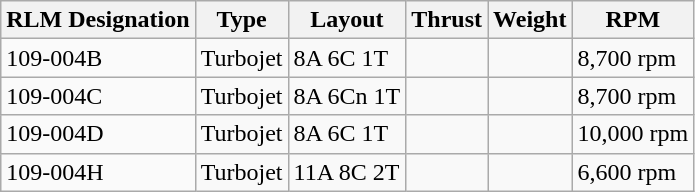<table class="wikitable">
<tr>
<th>RLM Designation</th>
<th>Type</th>
<th>Layout</th>
<th>Thrust</th>
<th>Weight</th>
<th>RPM</th>
</tr>
<tr>
<td style="background:#FAFAFA;">109-004B</td>
<td>Turbojet</td>
<td>8A 6C 1T</td>
<td></td>
<td></td>
<td>8,700 rpm</td>
</tr>
<tr>
<td style="background:#FAFAFA;">109-004C</td>
<td>Turbojet</td>
<td>8A 6Cn 1T</td>
<td></td>
<td></td>
<td>8,700 rpm</td>
</tr>
<tr>
<td style="background:#FAFAFA;">109-004D</td>
<td>Turbojet</td>
<td>8A 6C 1T</td>
<td></td>
<td></td>
<td>10,000 rpm</td>
</tr>
<tr>
<td style="background:#FAFAFA;">109-004H</td>
<td>Turbojet</td>
<td>11A 8C 2T</td>
<td></td>
<td></td>
<td>6,600 rpm</td>
</tr>
</table>
